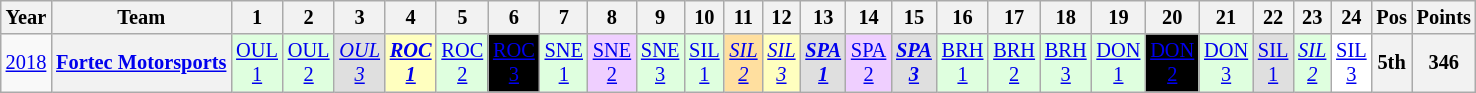<table class="wikitable" style="text-align:center; font-size:85%">
<tr>
<th>Year</th>
<th>Team</th>
<th>1</th>
<th>2</th>
<th>3</th>
<th>4</th>
<th>5</th>
<th>6</th>
<th>7</th>
<th>8</th>
<th>9</th>
<th>10</th>
<th>11</th>
<th>12</th>
<th>13</th>
<th>14</th>
<th>15</th>
<th>16</th>
<th>17</th>
<th>18</th>
<th>19</th>
<th>20</th>
<th>21</th>
<th>22</th>
<th>23</th>
<th>24</th>
<th>Pos</th>
<th>Points</th>
</tr>
<tr>
<td><a href='#'>2018</a></td>
<th nowrap><a href='#'>Fortec Motorsports</a></th>
<td style="background:#DFFFDF;"><a href='#'>OUL<br>1</a><br></td>
<td style="background:#DFFFDF;"><a href='#'>OUL<br>2</a><br></td>
<td style="background:#DFDFDF;"><em><a href='#'>OUL<br>3</a></em><br></td>
<td style="background:#FFFFBF;"><strong><em><a href='#'>ROC<br>1</a></em></strong><br></td>
<td style="background:#DFFFDF;"><a href='#'>ROC<br>2</a><br></td>
<td style="background:#000000;color:white"><a href='#'><span>ROC<br>3</span></a><br></td>
<td style="background:#DFFFDF;"><a href='#'>SNE<br>1</a><br></td>
<td style="background:#EFCFFF;"><a href='#'>SNE<br>2</a><br></td>
<td style="background:#DFFFDF;"><a href='#'>SNE<br>3</a><br></td>
<td style="background:#DFFFDF;"><a href='#'>SIL<br>1</a><br></td>
<td style="background:#FFDF9F;"><em><a href='#'>SIL<br>2</a></em><br></td>
<td style="background:#FFFFBF;"><em><a href='#'>SIL<br>3</a></em><br></td>
<td style="background:#DFDFDF;"><strong><em><a href='#'>SPA<br>1</a></em></strong><br></td>
<td style="background:#EFCFFF;"><a href='#'>SPA<br>2</a><br></td>
<td style="background:#DFDFDF;"><strong><em><a href='#'>SPA<br>3</a></em></strong><br></td>
<td style="background:#DFFFDF;"><a href='#'>BRH<br>1</a><br></td>
<td style="background:#DFFFDF;"><a href='#'>BRH<br>2</a><br></td>
<td style="background:#DFFFDF;"><a href='#'>BRH<br>3</a><br></td>
<td style="background:#DFFFDF;"><a href='#'>DON<br>1</a><br></td>
<td style="background:#000000;color:white"><a href='#'><span>DON<br>2</span></a><br></td>
<td style="background:#DFFFDF;"><a href='#'>DON<br>3</a><br></td>
<td style="background:#DFDFDF;"><a href='#'>SIL<br>1</a><br></td>
<td style="background:#DFFFDF;"><em><a href='#'>SIL<br>2</a></em><br></td>
<td style="background:#FFFFFF;"><a href='#'>SIL<br>3</a><br></td>
<th>5th</th>
<th>346</th>
</tr>
</table>
